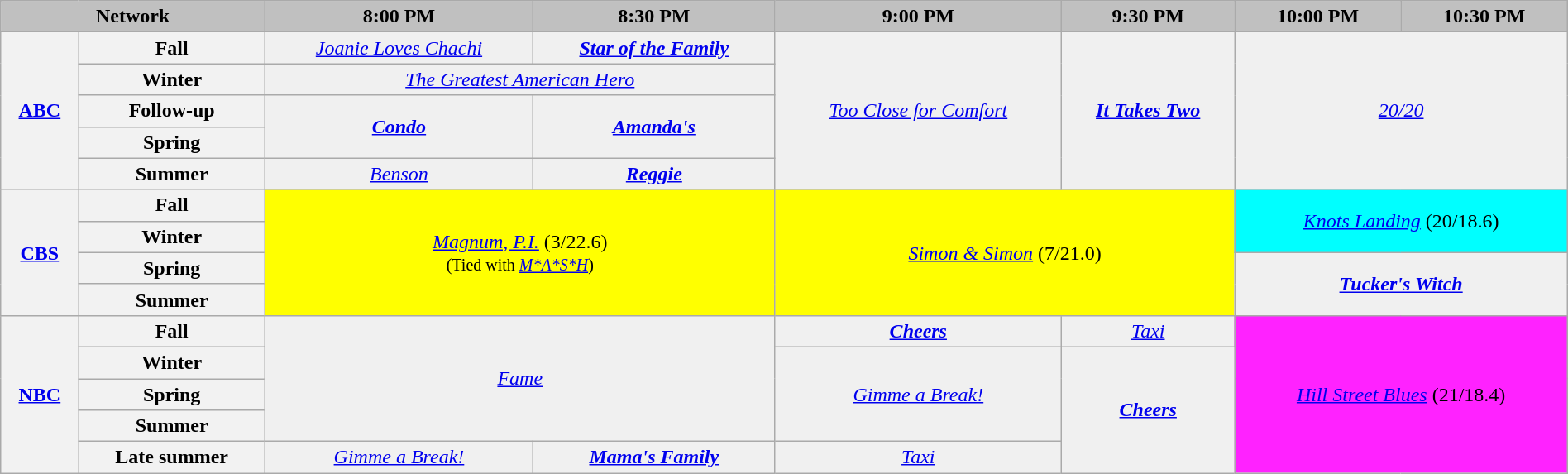<table class="wikitable plainrowheaders" style="width:100%; margin:auto; text-align:center;">
<tr>
<th colspan="2" style="background-color:#C0C0C0;text-align:center">Network</th>
<th style="background-color:#C0C0C0;text-align:center">8:00 PM</th>
<th style="background-color:#C0C0C0;text-align:center">8:30 PM</th>
<th style="background-color:#C0C0C0;text-align:center">9:00 PM</th>
<th style="background-color:#C0C0C0;text-align:center">9:30 PM</th>
<th style="background-color:#C0C0C0;text-align:center">10:00 PM</th>
<th style="background-color:#C0C0C0;text-align:center">10:30 PM</th>
</tr>
<tr>
<th bgcolor="#C0C0C0" rowspan="5"><a href='#'>ABC</a></th>
<th>Fall</th>
<td bgcolor="#F0F0F0"><em><a href='#'>Joanie Loves Chachi</a></em></td>
<td bgcolor="#F0F0F0"><strong><em><a href='#'>Star of the Family</a></em></strong></td>
<td bgcolor="#F0F0F0" rowspan="5"><em><a href='#'>Too Close for Comfort</a></em></td>
<td bgcolor="#F0F0F0" rowspan="5"><strong><em><a href='#'>It Takes Two</a></em></strong></td>
<td bgcolor="#F0F0F0" colspan="2" rowspan="5"><em><a href='#'>20/20</a></em></td>
</tr>
<tr>
<th>Winter</th>
<td bgcolor="#F0F0F0" colspan="2"><em><a href='#'>The Greatest American Hero</a></em></td>
</tr>
<tr>
<th>Follow-up</th>
<td bgcolor="#F0F0F0" rowspan="2"><strong><em><a href='#'>Condo</a></em></strong></td>
<td bgcolor="#F0F0F0" rowspan="2"><strong><em><a href='#'>Amanda's</a></em></strong></td>
</tr>
<tr>
<th>Spring</th>
</tr>
<tr>
<th>Summer</th>
<td bgcolor="#F0F0F0"><em><a href='#'>Benson</a></em></td>
<td bgcolor="#F0F0F0"><strong><em><a href='#'>Reggie</a></em></strong></td>
</tr>
<tr>
<th bgcolor="#C0C0C0" rowspan="4"><a href='#'>CBS</a></th>
<th>Fall</th>
<td bgcolor="#FFFF00" colspan="2" rowspan="4"><em><a href='#'>Magnum, P.I.</a></em> (3/22.6)<br><small>(Tied with <em><a href='#'>M*A*S*H</a></em>)</small></td>
<td bgcolor="#FFFF00" colspan="2" rowspan="4"><em><a href='#'>Simon & Simon</a></em> (7/21.0)</td>
<td bgcolor="#00FFFF" colspan="2" rowspan="2"><em><a href='#'>Knots Landing</a></em> (20/18.6)</td>
</tr>
<tr>
<th>Winter</th>
</tr>
<tr>
<th>Spring</th>
<td bgcolor="#F0F0F0" colspan="2" rowspan="2"><strong><em><a href='#'>Tucker's Witch</a></em></strong></td>
</tr>
<tr>
<th>Summer</th>
</tr>
<tr>
<th bgcolor="#C0C0C0" rowspan="5"><a href='#'>NBC</a></th>
<th>Fall</th>
<td bgcolor="#F0F0F0" colspan="2" rowspan="4"><em><a href='#'>Fame</a></em></td>
<td bgcolor="#F0F0F0"><strong><em><a href='#'>Cheers</a></em></strong></td>
<td bgcolor="#F0F0F0"><em><a href='#'>Taxi</a></em></td>
<td bgcolor="#FF22FF" colspan="2" rowspan="5"><em><a href='#'>Hill Street Blues</a></em> (21/18.4)</td>
</tr>
<tr>
<th>Winter</th>
<td bgcolor="#F0F0F0" rowspan="3"><em><a href='#'>Gimme a Break!</a></em></td>
<td bgcolor="#F0F0F0" rowspan="4"><strong><em><a href='#'>Cheers</a></em></strong></td>
</tr>
<tr>
<th>Spring</th>
</tr>
<tr>
<th>Summer</th>
</tr>
<tr>
<th>Late summer</th>
<td bgcolor="#F0F0F0"><em><a href='#'>Gimme a Break!</a></em></td>
<td bgcolor="#F0F0F0"><strong><em><a href='#'>Mama's Family</a></em></strong></td>
<td bgcolor="#F0F0F0"><em><a href='#'>Taxi</a></em></td>
</tr>
</table>
